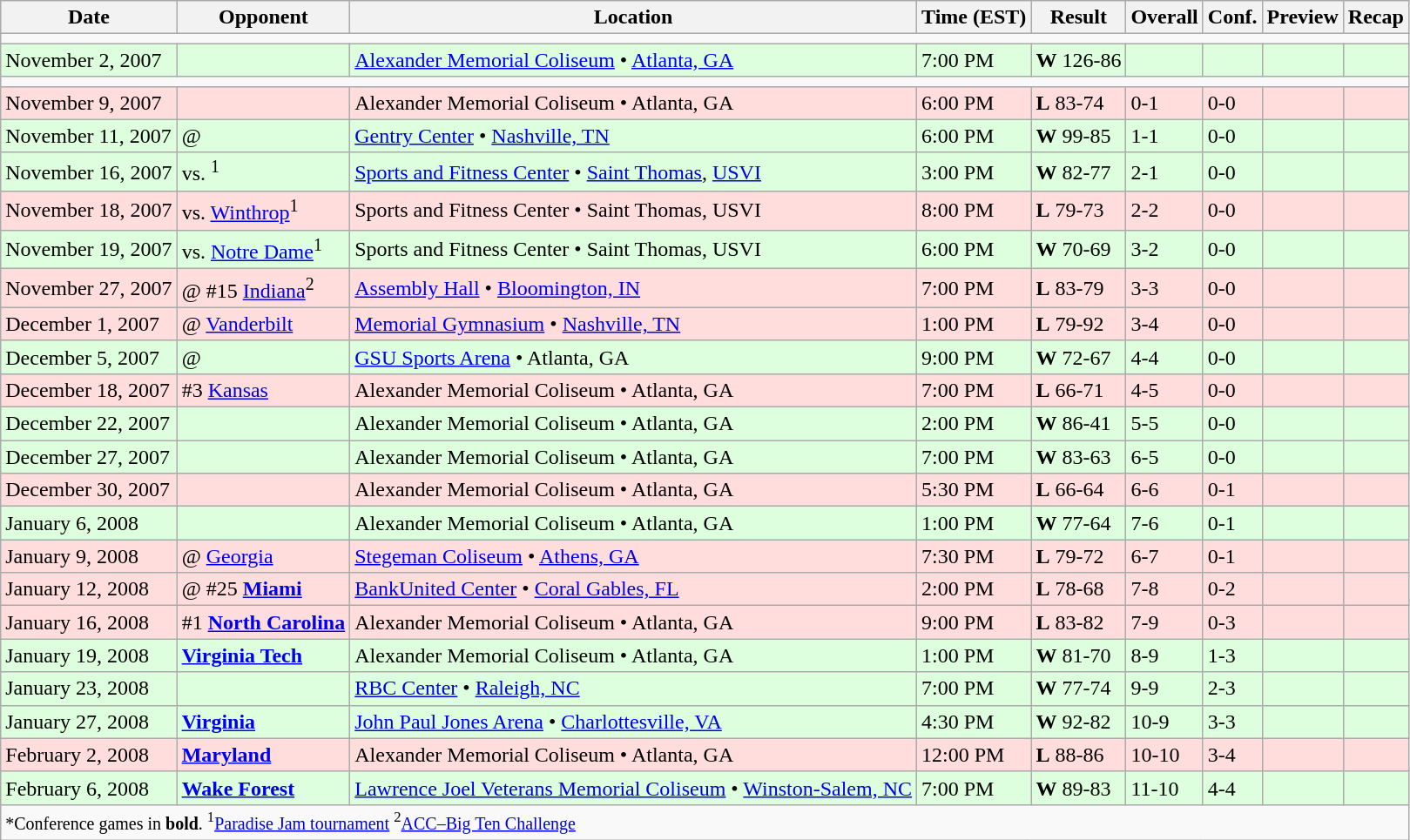<table class="wikitable">
<tr>
<th>Date</th>
<th>Opponent</th>
<th>Location</th>
<th>Time (EST)</th>
<th>Result</th>
<th>Overall</th>
<th>Conf.</th>
<th>Preview</th>
<th>Recap</th>
</tr>
<tr>
<td colspan="9"></td>
</tr>
<tr style="background: #ddffdd;">
<td>November 2, 2007</td>
<td></td>
<td><a href='#'>Alexander Memorial Coliseum</a> • <a href='#'>Atlanta, GA</a></td>
<td>7:00 PM</td>
<td><strong>W</strong> 126-86</td>
<td></td>
<td></td>
<td></td>
<td></td>
</tr>
<tr>
<td colspan="9"></td>
</tr>
<tr style="background: #ffdddd;">
<td>November 9, 2007</td>
<td></td>
<td>Alexander Memorial Coliseum • Atlanta, GA</td>
<td>6:00 PM</td>
<td><strong>L</strong> 83-74</td>
<td>0-1</td>
<td>0-0</td>
<td></td>
<td></td>
</tr>
<tr style="background: #ddffdd;">
<td>November 11, 2007</td>
<td>@ </td>
<td><a href='#'>Gentry Center</a> • <a href='#'>Nashville, TN</a></td>
<td>6:00 PM</td>
<td><strong>W</strong> 99-85</td>
<td>1-1</td>
<td>0-0</td>
<td></td>
<td></td>
</tr>
<tr style="background: #ddffdd;">
<td>November 16, 2007</td>
<td>vs. <sup>1</sup></td>
<td><a href='#'>Sports and Fitness Center</a> • <a href='#'>Saint Thomas</a>, <a href='#'>USVI</a></td>
<td>3:00 PM</td>
<td><strong>W</strong> 82-77</td>
<td>2-1</td>
<td>0-0</td>
<td></td>
<td></td>
</tr>
<tr style="background: #ffdddd;">
<td>November 18, 2007</td>
<td>vs. <a href='#'>Winthrop</a><sup>1</sup></td>
<td>Sports and Fitness Center • Saint Thomas, USVI</td>
<td>8:00 PM</td>
<td><strong>L</strong> 79-73</td>
<td>2-2</td>
<td>0-0</td>
<td></td>
<td></td>
</tr>
<tr style="background: #ddffdd;">
<td>November 19, 2007</td>
<td>vs. <a href='#'>Notre Dame</a><sup>1</sup></td>
<td>Sports and Fitness Center • Saint Thomas, USVI</td>
<td>6:00 PM</td>
<td><strong>W</strong> 70-69</td>
<td>3-2</td>
<td>0-0</td>
<td></td>
<td></td>
</tr>
<tr style="background: #ffdddd;">
<td>November 27, 2007</td>
<td>@ #15 <a href='#'>Indiana</a><sup>2</sup></td>
<td><a href='#'>Assembly Hall</a> • <a href='#'>Bloomington, IN</a></td>
<td>7:00 PM</td>
<td><strong>L</strong> 83-79</td>
<td>3-3</td>
<td>0-0</td>
<td></td>
<td></td>
</tr>
<tr style="background: #ffdddd;">
<td>December 1, 2007</td>
<td>@ <a href='#'>Vanderbilt</a></td>
<td><a href='#'>Memorial Gymnasium</a> • <a href='#'>Nashville, TN</a></td>
<td>1:00 PM</td>
<td><strong>L</strong> 79-92</td>
<td>3-4</td>
<td>0-0</td>
<td></td>
<td></td>
</tr>
<tr style="background: #ddffdd;">
<td>December 5, 2007</td>
<td>@ </td>
<td><a href='#'>GSU Sports Arena</a> • Atlanta, GA</td>
<td>9:00 PM</td>
<td><strong>W</strong> 72-67</td>
<td>4-4</td>
<td>0-0</td>
<td></td>
<td></td>
</tr>
<tr style="background: #ffdddd;">
<td>December 18, 2007</td>
<td>#3 <a href='#'>Kansas</a></td>
<td>Alexander Memorial Coliseum • Atlanta, GA</td>
<td>7:00 PM</td>
<td><strong>L</strong> 66-71</td>
<td>4-5</td>
<td>0-0</td>
<td></td>
<td></td>
</tr>
<tr style="background: #ddffdd;">
<td>December 22, 2007</td>
<td></td>
<td>Alexander Memorial Coliseum • Atlanta, GA</td>
<td>2:00 PM</td>
<td><strong>W</strong> 86-41</td>
<td>5-5</td>
<td>0-0</td>
<td></td>
<td></td>
</tr>
<tr style="background: #ddffdd;">
<td>December 27, 2007</td>
<td></td>
<td>Alexander Memorial Coliseum • Atlanta, GA</td>
<td>7:00 PM</td>
<td><strong>W</strong> 83-63</td>
<td>6-5</td>
<td>0-0</td>
<td></td>
<td></td>
</tr>
<tr style="background: #ffdddd;">
<td>December 30, 2007</td>
<td></td>
<td>Alexander Memorial Coliseum • Atlanta, GA</td>
<td>5:30 PM</td>
<td><strong>L</strong> 66-64</td>
<td>6-6</td>
<td>0-1</td>
<td></td>
<td></td>
</tr>
<tr style="background: #ddffdd;">
<td>January 6, 2008</td>
<td></td>
<td>Alexander Memorial Coliseum • Atlanta, GA</td>
<td>1:00 PM</td>
<td><strong>W</strong> 77-64</td>
<td>7-6</td>
<td>0-1</td>
<td></td>
<td></td>
</tr>
<tr style="background: #ffdddd;">
<td>January 9, 2008</td>
<td>@ <a href='#'>Georgia</a></td>
<td><a href='#'>Stegeman Coliseum</a> • <a href='#'>Athens, GA</a></td>
<td>7:30 PM</td>
<td><strong>L</strong> 79-72</td>
<td>6-7</td>
<td>0-1</td>
<td></td>
<td></td>
</tr>
<tr style="background: #ffdddd;">
<td>January 12, 2008</td>
<td>@ #25 <a href='#'><strong>Miami</strong></a></td>
<td><a href='#'>BankUnited Center</a> • <a href='#'>Coral Gables, FL</a></td>
<td>2:00 PM</td>
<td><strong>L</strong> 78-68</td>
<td>7-8</td>
<td>0-2</td>
<td></td>
<td></td>
</tr>
<tr style="background: #ffdddd;">
<td>January 16, 2008</td>
<td>#1 <strong><a href='#'>North Carolina</a></strong></td>
<td>Alexander Memorial Coliseum • Atlanta, GA</td>
<td>9:00 PM</td>
<td><strong>L</strong> 83-82</td>
<td>7-9</td>
<td>0-3</td>
<td></td>
<td></td>
</tr>
<tr style="background: #ddffdd;">
<td>January 19, 2008</td>
<td><strong><a href='#'>Virginia Tech</a></strong></td>
<td>Alexander Memorial Coliseum • Atlanta, GA</td>
<td>1:00 PM</td>
<td><strong>W</strong> 81-70</td>
<td>8-9</td>
<td>1-3</td>
<td></td>
<td></td>
</tr>
<tr style="background: #ddffdd;">
<td>January 23, 2008</td>
<td></td>
<td><a href='#'>RBC Center</a> • <a href='#'>Raleigh, NC</a></td>
<td>7:00 PM</td>
<td><strong>W</strong> 77-74</td>
<td>9-9</td>
<td>2-3</td>
<td></td>
<td></td>
</tr>
<tr style="background: #ddffdd;">
<td>January 27, 2008</td>
<td><strong><a href='#'>Virginia</a></strong></td>
<td><a href='#'>John Paul Jones Arena</a> • <a href='#'>Charlottesville, VA</a></td>
<td>4:30 PM</td>
<td><strong>W</strong> 92-82</td>
<td>10-9</td>
<td>3-3</td>
<td></td>
<td></td>
</tr>
<tr style="background: #ffdddd;">
<td>February 2, 2008</td>
<td><strong><a href='#'>Maryland</a></strong></td>
<td>Alexander Memorial Coliseum • Atlanta, GA</td>
<td>12:00 PM</td>
<td><strong>L</strong> 88-86</td>
<td>10-10</td>
<td>3-4</td>
<td></td>
<td></td>
</tr>
<tr style="background: #ddffdd;">
<td>February 6, 2008</td>
<td><strong><a href='#'>Wake Forest</a></strong></td>
<td><a href='#'>Lawrence Joel Veterans Memorial Coliseum</a> • <a href='#'>Winston-Salem, NC</a></td>
<td>7:00 PM</td>
<td><strong>W</strong> 89-83</td>
<td>11-10</td>
<td>4-4</td>
<td></td>
<td></td>
</tr>
<tr>
<td colspan="9"><small>*Conference games in <strong>bold</strong>. <sup>1</sup><a href='#'>Paradise Jam tournament</a> <sup>2</sup><a href='#'>ACC–Big Ten Challenge</a></small></td>
</tr>
</table>
